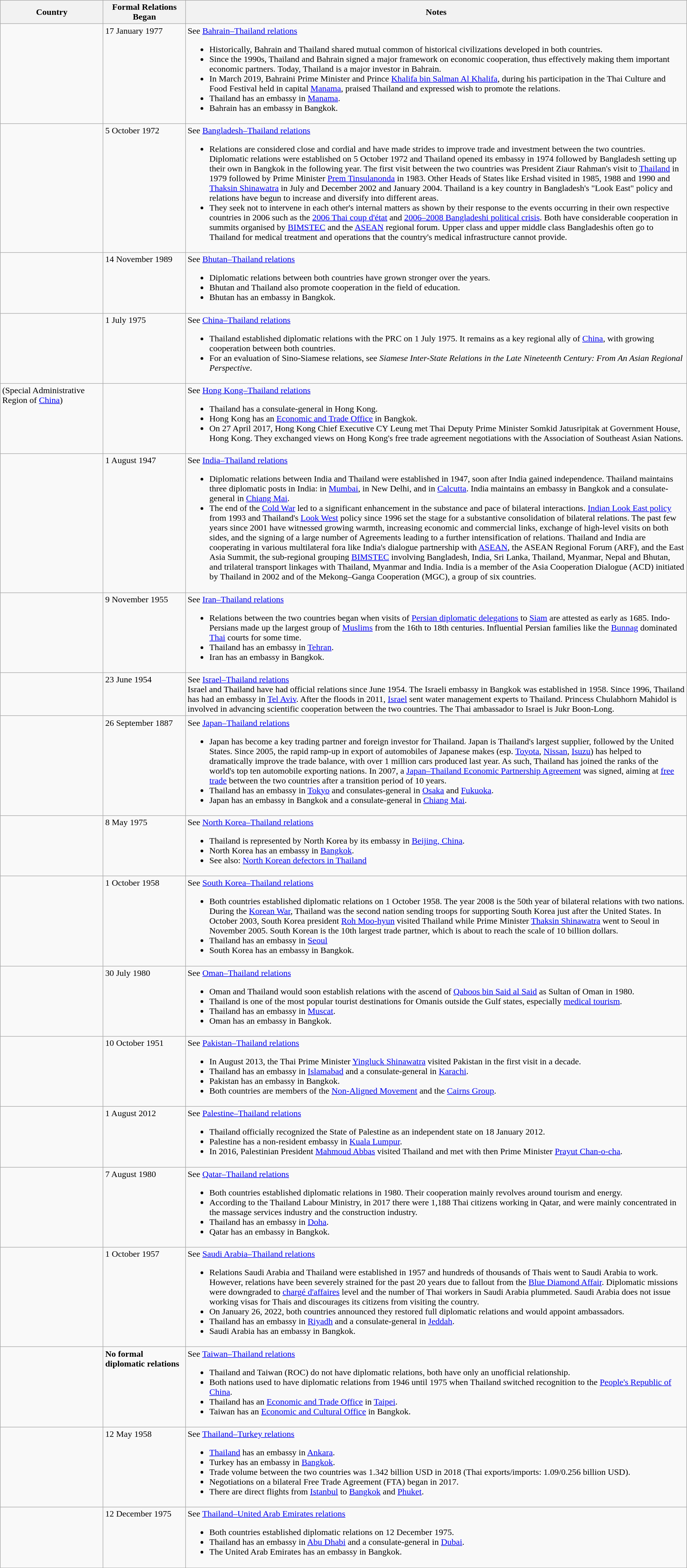<table class="wikitable sortable" style="width:100%; margin:auto;">
<tr>
<th style="width:15%;">Country</th>
<th style="width:12%;">Formal Relations Began</th>
<th>Notes</th>
</tr>
<tr valign="top">
<td></td>
<td>17 January 1977</td>
<td>See <a href='#'>Bahrain–Thailand relations</a><br><ul><li>Historically, Bahrain and Thailand shared mutual common of historical civilizations developed in both countries.</li><li>Since the 1990s, Thailand and Bahrain signed a major framework on economic cooperation, thus effectively making them important economic partners. Today, Thailand is a major investor in Bahrain.</li><li>In March 2019, Bahraini Prime Minister and Prince <a href='#'>Khalifa bin Salman Al Khalifa</a>, during his participation in the Thai Culture and Food Festival held in capital <a href='#'>Manama</a>, praised Thailand and expressed wish to promote the relations.</li><li>Thailand has an embassy in <a href='#'>Manama</a>.</li><li>Bahrain has an embassy in Bangkok.</li></ul></td>
</tr>
<tr valign="top">
<td></td>
<td>5 October 1972</td>
<td>See <a href='#'>Bangladesh–Thailand relations</a><br><ul><li>Relations are considered close and cordial and have made strides to improve trade and investment between the two countries. Diplomatic relations were established on 5 October 1972 and Thailand opened its embassy in 1974 followed by Bangladesh setting up their own in Bangkok in the following year. The first visit between the two countries was President Ziaur Rahman's visit to <a href='#'>Thailand</a> in 1979 followed by Prime Minister <a href='#'>Prem Tinsulanonda</a> in 1983. Other Heads of States like Ershad visited in 1985, 1988 and 1990 and <a href='#'>Thaksin Shinawatra</a> in July and December 2002 and January 2004. Thailand is a key country in Bangladesh's "Look East" policy and relations have begun to increase and diversify into different areas.</li><li>They seek not to intervene in each other's internal matters as shown by their response to the events occurring in their own respective countries in 2006 such as the <a href='#'>2006 Thai coup d'état</a> and <a href='#'>2006–2008 Bangladeshi political crisis</a>. Both have considerable cooperation in summits organised by <a href='#'>BIMSTEC</a> and the <a href='#'>ASEAN</a> regional forum. Upper class and upper middle class Bangladeshis often go to Thailand for medical treatment and operations that the country's medical infrastructure cannot provide.</li></ul></td>
</tr>
<tr valign="top">
<td></td>
<td>14 November 1989</td>
<td>See <a href='#'>Bhutan–Thailand relations</a><br><ul><li>Diplomatic relations between both countries have grown stronger over the years.</li><li>Bhutan and Thailand also promote cooperation in the field of education.</li><li>Bhutan has an embassy in Bangkok.</li></ul></td>
</tr>
<tr valign="top">
<td></td>
<td>1 July 1975</td>
<td>See <a href='#'>China–Thailand relations</a><br><ul><li>Thailand established diplomatic relations with the PRC on 1 July 1975. It remains as a key regional ally of <a href='#'>China</a>, with growing cooperation between both countries.</li><li>For an evaluation of Sino-Siamese relations, see <em>Siamese Inter-State Relations in the Late Nineteenth Century: From An Asian Regional Perspective</em>.</li></ul></td>
</tr>
<tr valign="top">
<td> (Special Administrative Region of <a href='#'>China</a>)</td>
<td></td>
<td>See <a href='#'>Hong Kong–Thailand relations</a><br><ul><li>Thailand has a consulate-general in Hong Kong.</li><li>Hong Kong has an <a href='#'>Economic and Trade Office</a> in Bangkok.</li><li>On 27 April 2017, Hong Kong Chief Executive CY Leung met Thai Deputy Prime Minister Somkid Jatusripitak at Government House, Hong Kong. They exchanged views on Hong Kong's free trade agreement negotiations with the Association of Southeast Asian Nations.</li></ul></td>
</tr>
<tr valign="top">
<td></td>
<td>1 August 1947</td>
<td>See <a href='#'>India–Thailand relations</a><br><ul><li>Diplomatic relations between India and Thailand were established in 1947, soon after India gained independence. Thailand maintains three diplomatic posts in India: in <a href='#'>Mumbai</a>, in New Delhi, and in <a href='#'>Calcutta</a>. India maintains an embassy in Bangkok and a consulate-general in <a href='#'>Chiang Mai</a>.</li><li>The end of the <a href='#'>Cold War</a> led to a significant enhancement in the substance and pace of bilateral interactions. <a href='#'>Indian Look East policy</a> from 1993 and Thailand's <a href='#'>Look West</a> policy since 1996 set the stage for a substantive consolidation of bilateral relations. The past few years since 2001 have witnessed growing warmth, increasing economic and commercial links, exchange of high-level visits on both sides, and the signing of a large number of Agreements leading to a further intensification of relations. Thailand and India are cooperating in various multilateral fora like India's dialogue partnership with <a href='#'>ASEAN</a>, the ASEAN Regional Forum (ARF), and the East Asia Summit, the sub-regional grouping <a href='#'>BIMSTEC</a> involving Bangladesh, India, Sri Lanka, Thailand, Myanmar, Nepal and Bhutan, and trilateral transport linkages with Thailand, Myanmar and India. India is a member of the Asia Cooperation Dialogue (ACD) initiated by Thailand in 2002 and of the Mekong–Ganga Cooperation (MGC), a group of six countries.</li></ul></td>
</tr>
<tr valign="top">
<td></td>
<td>9 November 1955</td>
<td>See <a href='#'>Iran–Thailand relations</a><br><ul><li>Relations between the two countries began when visits of <a href='#'>Persian diplomatic delegations</a> to <a href='#'>Siam</a> are attested as early as 1685. Indo-Persians made up the largest group of <a href='#'>Muslims</a> from the 16th to 18th centuries. Influential Persian families like the <a href='#'>Bunnag</a> dominated <a href='#'>Thai</a> courts for some time.</li><li>Thailand has an embassy in <a href='#'>Tehran</a>.</li><li>Iran has an embassy in Bangkok.</li></ul></td>
</tr>
<tr valign="top">
<td></td>
<td>23 June 1954</td>
<td>See <a href='#'>Israel–Thailand relations</a><br>Israel and Thailand have had official relations since June 1954. The Israeli embassy in Bangkok was established in 1958. Since 1996, Thailand has had an embassy in <a href='#'>Tel Aviv</a>. After the floods in 2011, <a href='#'>Israel</a> sent water management experts to Thailand. Princess Chulabhorn Mahidol is involved in advancing scientific cooperation between the two countries. The Thai ambassador to Israel is Jukr Boon-Long.</td>
</tr>
<tr valign="top">
<td></td>
<td>26 September 1887</td>
<td>See <a href='#'>Japan–Thailand relations</a><br><ul><li>Japan has become a key trading partner and foreign investor for Thailand. Japan is Thailand's largest supplier, followed by the United States. Since 2005, the rapid ramp-up in export of automobiles of Japanese makes (esp. <a href='#'>Toyota</a>, <a href='#'>Nissan</a>, <a href='#'>Isuzu</a>) has helped to dramatically improve the trade balance, with over 1 million cars produced last year.  As such, Thailand has joined the ranks of the world's top ten automobile exporting nations. In 2007, a <a href='#'>Japan–Thailand Economic Partnership Agreement</a> was signed, aiming at <a href='#'>free trade</a> between the two countries after a transition period of 10 years.</li><li>Thailand has an embassy in <a href='#'>Tokyo</a> and consulates-general in <a href='#'>Osaka</a> and <a href='#'>Fukuoka</a>.</li><li>Japan has an embassy in Bangkok and a consulate-general in <a href='#'>Chiang Mai</a>.</li></ul></td>
</tr>
<tr valign="top">
<td></td>
<td>8 May 1975</td>
<td>See <a href='#'>North Korea–Thailand relations</a><br><ul><li>Thailand is represented by North Korea by its embassy in <a href='#'>Beijing, China</a>.</li><li>North Korea has an embassy in <a href='#'>Bangkok</a>.</li><li>See also: <a href='#'>North Korean defectors in Thailand</a></li></ul></td>
</tr>
<tr valign="top">
<td></td>
<td>1 October 1958</td>
<td>See <a href='#'>South Korea–Thailand relations</a><br><ul><li>Both countries established diplomatic relations on 1 October 1958. The year 2008 is the 50th year of bilateral relations with two nations. During the <a href='#'>Korean War</a>, Thailand was the second nation sending troops for supporting South Korea just after the United States. In October 2003, South Korea president <a href='#'>Roh Moo-hyun</a> visited Thailand while Prime Minister <a href='#'>Thaksin Shinawatra</a> went to Seoul in November 2005. South Korean is the 10th largest trade partner, which is about to reach the scale of 10 billion dollars.</li><li>Thailand has an embassy in <a href='#'>Seoul</a></li><li>South Korea has an embassy in Bangkok.</li></ul></td>
</tr>
<tr valign="top">
<td></td>
<td>30 July 1980</td>
<td>See <a href='#'>Oman–Thailand relations</a><br><ul><li>Oman and Thailand would soon establish relations with the ascend of <a href='#'>Qaboos bin Said al Said</a> as Sultan of Oman in 1980.</li><li>Thailand is one of the most popular tourist destinations for Omanis outside the Gulf states, especially <a href='#'>medical tourism</a>.</li><li>Thailand has an embassy in <a href='#'>Muscat</a>.</li><li>Oman has an embassy in Bangkok.</li></ul></td>
</tr>
<tr valign="top">
<td></td>
<td>10 October 1951</td>
<td>See <a href='#'>Pakistan–Thailand relations</a><br><ul><li>In August 2013, the Thai Prime Minister <a href='#'>Yingluck Shinawatra</a> visited Pakistan in the first visit in a decade.</li><li>Thailand has an embassy in <a href='#'>Islamabad</a> and a consulate-general in <a href='#'>Karachi</a>.</li><li>Pakistan has an embassy in Bangkok.</li><li>Both countries are members of the <a href='#'>Non-Aligned Movement</a> and the <a href='#'>Cairns Group</a>.</li></ul></td>
</tr>
<tr valign="top">
<td></td>
<td>1 August 2012</td>
<td>See <a href='#'>Palestine–Thailand relations</a><br><ul><li>Thailand officially recognized the State of Palestine as an independent state on 18 January 2012.</li><li>Palestine has a non-resident embassy in <a href='#'>Kuala Lumpur</a>.</li><li>In 2016, Palestinian President <a href='#'>Mahmoud Abbas</a> visited Thailand and met with then Prime Minister <a href='#'>Prayut Chan-o-cha</a>.</li></ul></td>
</tr>
<tr valign="top">
<td></td>
<td>7 August 1980</td>
<td>See <a href='#'>Qatar–Thailand relations</a><br><ul><li>Both countries established diplomatic relations in 1980. Their cooperation mainly revolves around tourism and energy.</li><li>According to the Thailand Labour Ministry, in 2017 there were 1,188 Thai citizens working in Qatar, and were mainly concentrated in the massage services industry and the construction industry.</li><li>Thailand has an embassy in <a href='#'>Doha</a>.</li><li>Qatar has an embassy in Bangkok.</li></ul></td>
</tr>
<tr valign="top">
<td></td>
<td>1 October 1957</td>
<td>See <a href='#'>Saudi Arabia–Thailand relations</a><br><ul><li>Relations Saudi Arabia and Thailand were established in 1957 and hundreds of thousands of Thais went to Saudi Arabia to work. However, relations have been severely strained for the past 20 years due to fallout from the <a href='#'>Blue Diamond Affair</a>.  Diplomatic missions were downgraded to <a href='#'>chargé d'affaires</a> level and the number of Thai workers in Saudi Arabia plummeted. Saudi Arabia does not issue working visas for Thais and discourages its citizens from visiting the country.</li><li>On January 26, 2022, both countries announced they restored full diplomatic relations and would appoint ambassadors.</li><li>Thailand has an embassy in <a href='#'>Riyadh</a> and a consulate-general in <a href='#'>Jeddah</a>.</li><li>Saudi Arabia has an embassy in Bangkok.</li></ul></td>
</tr>
<tr valign="top">
<td></td>
<td><strong>No formal diplomatic relations</strong></td>
<td>See <a href='#'>Taiwan–Thailand relations</a><br><ul><li>Thailand and Taiwan (ROC) do not have diplomatic relations, both have only an unofficial relationship.</li><li>Both nations used to have diplomatic relations from 1946 until 1975 when Thailand switched recognition to the <a href='#'>People's Republic of China</a>.</li><li>Thailand has an <a href='#'>Economic and Trade Office</a> in <a href='#'>Taipei</a>.</li><li>Taiwan has an <a href='#'>Economic and Cultural Office</a> in Bangkok.</li></ul></td>
</tr>
<tr valign="top">
<td></td>
<td>12 May 1958</td>
<td>See <a href='#'>Thailand–Turkey relations</a><br><ul><li><a href='#'>Thailand</a> has an embassy in <a href='#'>Ankara</a>.</li><li>Turkey has an embassy in <a href='#'>Bangkok</a>.</li><li>Trade volume between the two countries was 1.342 billion USD in 2018 (Thai exports/imports: 1.09/0.256 billion USD).</li><li>Negotiations on a bilateral Free Trade Agreement (FTA) began in 2017.</li><li>There are direct flights from <a href='#'>Istanbul</a> to <a href='#'>Bangkok</a> and <a href='#'>Phuket</a>.</li></ul></td>
</tr>
<tr valign="top">
<td></td>
<td>12 December 1975</td>
<td>See <a href='#'>Thailand–United Arab Emirates relations</a><br><ul><li>Both countries established diplomatic relations on 12 December 1975.</li><li>Thailand has an embassy in <a href='#'>Abu Dhabi</a> and a consulate-general in <a href='#'>Dubai</a>.</li><li>The United Arab Emirates has an embassy in Bangkok.</li></ul></td>
</tr>
</table>
